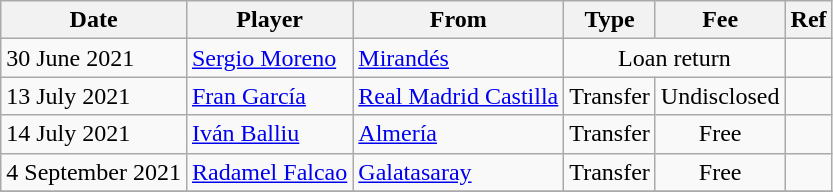<table class="wikitable">
<tr>
<th>Date</th>
<th>Player</th>
<th>From</th>
<th>Type</th>
<th>Fee</th>
<th>Ref</th>
</tr>
<tr>
<td>30 June 2021</td>
<td> <a href='#'>Sergio Moreno</a></td>
<td><a href='#'>Mirandés</a></td>
<td align=center colspan=2>Loan return</td>
<td align=center></td>
</tr>
<tr>
<td>13 July 2021</td>
<td> <a href='#'>Fran García</a></td>
<td><a href='#'>Real Madrid Castilla</a></td>
<td align=center>Transfer</td>
<td align=center>Undisclosed</td>
<td align=center></td>
</tr>
<tr>
<td>14 July 2021</td>
<td> <a href='#'>Iván Balliu</a></td>
<td><a href='#'>Almería</a></td>
<td align=center>Transfer</td>
<td align=center>Free</td>
<td align=center></td>
</tr>
<tr>
<td>4 September 2021</td>
<td> <a href='#'>Radamel Falcao</a></td>
<td><a href='#'>Galatasaray</a></td>
<td align=center>Transfer</td>
<td align=center>Free</td>
<td align=center></td>
</tr>
<tr>
</tr>
</table>
